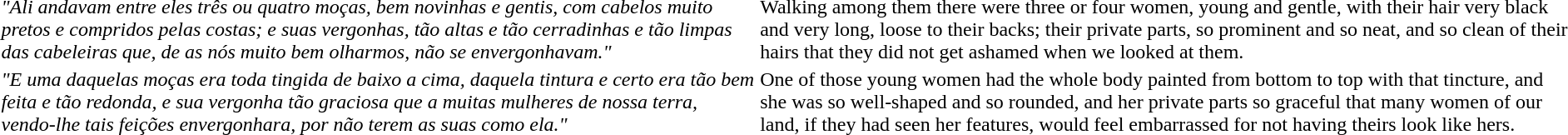<table>
<tr>
<td><em>"Ali andavam entre eles três ou quatro moças, bem novinhas e gentis, com cabelos muito pretos e compridos pelas costas; e suas vergonhas, tão altas e tão cerradinhas e tão limpas das cabeleiras que, de as nós muito bem olharmos, não se envergonhavam."</em></td>
<td>Walking among them there were three or four women, young and gentle, with their hair very black and very long, loose to their backs; their private parts, so prominent and so neat, and so clean of their hairs that they did not get ashamed when we looked at them.</td>
</tr>
<tr>
<td><em>"E uma daquelas moças era toda tingida de baixo a cima, daquela tintura e certo era tão bem feita e tão redonda, e sua vergonha tão graciosa que a muitas mulheres de nossa terra, vendo-lhe tais feições envergonhara, por não terem as suas como ela."</em></td>
<td>One of those young women had the whole body painted from bottom to top with that tincture, and she was so well-shaped and so rounded, and her private parts so graceful that many women of our land, if they had seen her features, would feel embarrassed for not having theirs look like hers.</td>
</tr>
</table>
